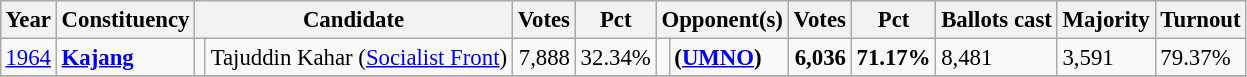<table class="wikitable" style="margin:0.5em ; font-size:95%">
<tr>
<th>Year</th>
<th>Constituency</th>
<th colspan=2>Candidate</th>
<th>Votes</th>
<th>Pct</th>
<th colspan=2>Opponent(s)</th>
<th>Votes</th>
<th>Pct</th>
<th>Ballots cast</th>
<th>Majority</th>
<th>Turnout</th>
</tr>
<tr>
<td><a href='#'>1964</a></td>
<td><strong><a href='#'>Kajang</a></strong></td>
<td></td>
<td>Tajuddin Kahar (<a href='#'>Socialist Front</a>)</td>
<td align=right>7,888</td>
<td>32.34%</td>
<td></td>
<td><strong> (<a href='#'>UMNO</a>)</strong></td>
<td align=right><strong>6,036</strong></td>
<td><strong>71.17%</strong></td>
<td>8,481</td>
<td>3,591</td>
<td>79.37%</td>
</tr>
<tr>
</tr>
</table>
